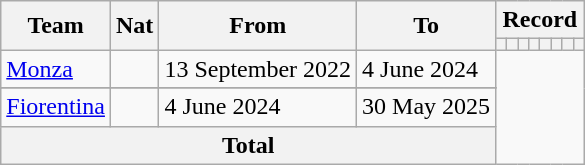<table class=wikitable style=text-align:center>
<tr>
<th rowspan="2">Team</th>
<th rowspan="2">Nat</th>
<th rowspan="2">From</th>
<th rowspan="2">To</th>
<th colspan="8">Record</th>
</tr>
<tr>
<th></th>
<th></th>
<th></th>
<th></th>
<th></th>
<th></th>
<th></th>
<th></th>
</tr>
<tr>
<td align=left><a href='#'>Monza</a></td>
<td></td>
<td align=left>13 September 2022</td>
<td align=left>4 June 2024<br></td>
</tr>
<tr>
</tr>
<tr>
<td align=left><a href='#'>Fiorentina</a></td>
<td></td>
<td align=left>4 June 2024</td>
<td align=left>30 May 2025<br></td>
</tr>
<tr>
<th colspan="4">Total<br></th>
</tr>
</table>
